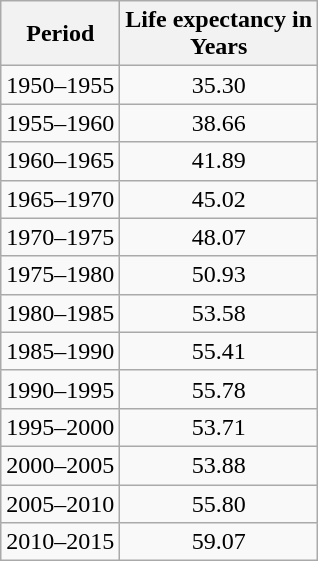<table class="wikitable" style="text-align:center">
<tr>
<th>Period</th>
<th>Life expectancy in<br>Years</th>
</tr>
<tr>
<td>1950–1955</td>
<td>35.30</td>
</tr>
<tr>
<td>1955–1960</td>
<td> 38.66</td>
</tr>
<tr>
<td>1960–1965</td>
<td> 41.89</td>
</tr>
<tr>
<td>1965–1970</td>
<td> 45.02</td>
</tr>
<tr>
<td>1970–1975</td>
<td> 48.07</td>
</tr>
<tr>
<td>1975–1980</td>
<td> 50.93</td>
</tr>
<tr>
<td>1980–1985</td>
<td> 53.58</td>
</tr>
<tr>
<td>1985–1990</td>
<td> 55.41</td>
</tr>
<tr>
<td>1990–1995</td>
<td> 55.78</td>
</tr>
<tr>
<td>1995–2000</td>
<td> 53.71</td>
</tr>
<tr>
<td>2000–2005</td>
<td> 53.88</td>
</tr>
<tr>
<td>2005–2010</td>
<td> 55.80</td>
</tr>
<tr>
<td>2010–2015</td>
<td> 59.07</td>
</tr>
</table>
